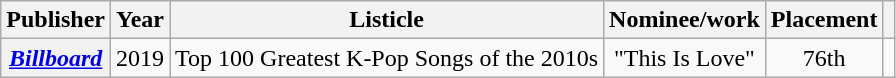<table class="wikitable plainrowheaders sortable">
<tr>
<th scope="col">Publisher</th>
<th scope="col">Year</th>
<th scope="col">Listicle</th>
<th scope="col">Nominee/work</th>
<th scope="col">Placement</th>
<th scope="col" class="unsortable"></th>
</tr>
<tr>
<th scope="row" rowspan="2"><em><a href='#'>Billboard</a></em></th>
<td>2019</td>
<td>Top 100 Greatest K-Pop Songs of the 2010s</td>
<td style="text-align:center;">"This Is Love"</td>
<td style="text-align:center;">76th</td>
<td style="text-align:center;"></td>
</tr>
</table>
